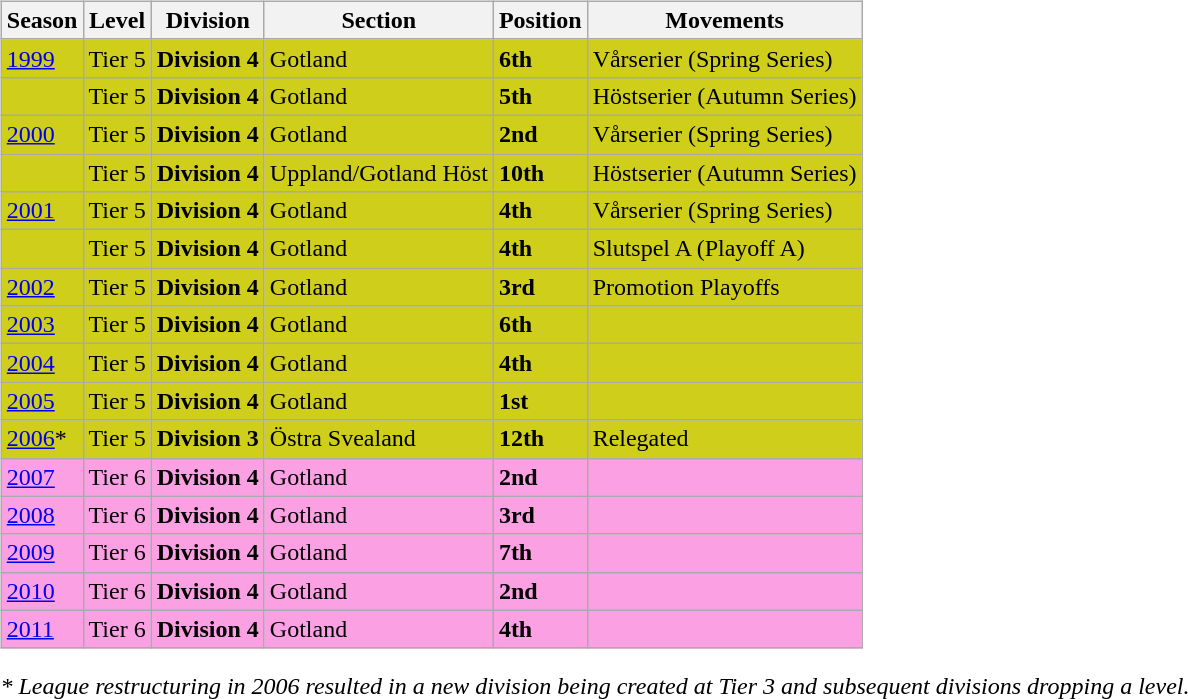<table>
<tr>
<td valign="top" width=0%><br><table class="wikitable">
<tr style="background:#f0f6fa;">
<th><strong>Season</strong></th>
<th><strong>Level</strong></th>
<th><strong>Division</strong></th>
<th><strong>Section</strong></th>
<th><strong>Position</strong></th>
<th><strong>Movements</strong></th>
</tr>
<tr>
<td style="background:#CECE1B;"><a href='#'>1999</a></td>
<td style="background:#CECE1B;">Tier 5</td>
<td style="background:#CECE1B;"><strong>Division 4</strong></td>
<td style="background:#CECE1B;">Gotland</td>
<td style="background:#CECE1B;"><strong>6th</strong></td>
<td style="background:#CECE1B;">Vårserier (Spring Series)</td>
</tr>
<tr>
<td style="background:#CECE1B;"></td>
<td style="background:#CECE1B;">Tier 5</td>
<td style="background:#CECE1B;"><strong>Division 4</strong></td>
<td style="background:#CECE1B;">Gotland</td>
<td style="background:#CECE1B;"><strong>5th</strong></td>
<td style="background:#CECE1B;">Höstserier (Autumn Series)</td>
</tr>
<tr>
<td style="background:#CECE1B;"><a href='#'>2000</a></td>
<td style="background:#CECE1B;">Tier 5</td>
<td style="background:#CECE1B;"><strong>Division 4</strong></td>
<td style="background:#CECE1B;">Gotland</td>
<td style="background:#CECE1B;"><strong>2nd</strong></td>
<td style="background:#CECE1B;">Vårserier (Spring Series)</td>
</tr>
<tr>
<td style="background:#CECE1B;"></td>
<td style="background:#CECE1B;">Tier 5</td>
<td style="background:#CECE1B;"><strong>Division 4</strong></td>
<td style="background:#CECE1B;">Uppland/Gotland Höst</td>
<td style="background:#CECE1B;"><strong>10th</strong></td>
<td style="background:#CECE1B;">Höstserier (Autumn Series)</td>
</tr>
<tr>
<td style="background:#CECE1B;"><a href='#'>2001</a></td>
<td style="background:#CECE1B;">Tier 5</td>
<td style="background:#CECE1B;"><strong>Division 4</strong></td>
<td style="background:#CECE1B;">Gotland</td>
<td style="background:#CECE1B;"><strong>4th</strong></td>
<td style="background:#CECE1B;">Vårserier (Spring Series)</td>
</tr>
<tr>
<td style="background:#CECE1B;"></td>
<td style="background:#CECE1B;">Tier 5</td>
<td style="background:#CECE1B;"><strong>Division 4</strong></td>
<td style="background:#CECE1B;">Gotland</td>
<td style="background:#CECE1B;"><strong>4th</strong></td>
<td style="background:#CECE1B;">Slutspel A (Playoff A)</td>
</tr>
<tr>
<td style="background:#CECE1B;"><a href='#'>2002</a></td>
<td style="background:#CECE1B;">Tier 5</td>
<td style="background:#CECE1B;"><strong>Division 4</strong></td>
<td style="background:#CECE1B;">Gotland</td>
<td style="background:#CECE1B;"><strong>3rd</strong></td>
<td style="background:#CECE1B;">Promotion Playoffs</td>
</tr>
<tr>
<td style="background:#CECE1B;"><a href='#'>2003</a></td>
<td style="background:#CECE1B;">Tier 5</td>
<td style="background:#CECE1B;"><strong>Division 4</strong></td>
<td style="background:#CECE1B;">Gotland</td>
<td style="background:#CECE1B;"><strong>6th</strong></td>
<td style="background:#CECE1B;"></td>
</tr>
<tr>
<td style="background:#CECE1B;"><a href='#'>2004</a></td>
<td style="background:#CECE1B;">Tier 5</td>
<td style="background:#CECE1B;"><strong>Division 4</strong></td>
<td style="background:#CECE1B;">Gotland</td>
<td style="background:#CECE1B;"><strong>4th</strong></td>
<td style="background:#CECE1B;"></td>
</tr>
<tr>
<td style="background:#CECE1B;"><a href='#'>2005</a></td>
<td style="background:#CECE1B;">Tier 5</td>
<td style="background:#CECE1B;"><strong>Division 4</strong></td>
<td style="background:#CECE1B;">Gotland</td>
<td style="background:#CECE1B;"><strong>1st</strong></td>
<td style="background:#CECE1B;"></td>
</tr>
<tr>
<td style="background:#CECE1B;"><a href='#'>2006</a>*</td>
<td style="background:#CECE1B;">Tier 5</td>
<td style="background:#CECE1B;"><strong>Division 3</strong></td>
<td style="background:#CECE1B;">Östra Svealand</td>
<td style="background:#CECE1B;"><strong>12th</strong></td>
<td style="background:#CECE1B;">Relegated</td>
</tr>
<tr>
<td style="background:#FBA0E3;"><a href='#'>2007</a></td>
<td style="background:#FBA0E3;">Tier 6</td>
<td style="background:#FBA0E3;"><strong>Division 4</strong></td>
<td style="background:#FBA0E3;">Gotland</td>
<td style="background:#FBA0E3;"><strong>2nd</strong></td>
<td style="background:#FBA0E3;"></td>
</tr>
<tr>
<td style="background:#FBA0E3;"><a href='#'>2008</a></td>
<td style="background:#FBA0E3;">Tier 6</td>
<td style="background:#FBA0E3;"><strong>Division 4</strong></td>
<td style="background:#FBA0E3;">Gotland</td>
<td style="background:#FBA0E3;"><strong>3rd</strong></td>
<td style="background:#FBA0E3;"></td>
</tr>
<tr>
<td style="background:#FBA0E3;"><a href='#'>2009</a></td>
<td style="background:#FBA0E3;">Tier 6</td>
<td style="background:#FBA0E3;"><strong>Division 4</strong></td>
<td style="background:#FBA0E3;">Gotland</td>
<td style="background:#FBA0E3;"><strong>7th</strong></td>
<td style="background:#FBA0E3;"></td>
</tr>
<tr>
<td style="background:#FBA0E3;"><a href='#'>2010</a></td>
<td style="background:#FBA0E3;">Tier 6</td>
<td style="background:#FBA0E3;"><strong>Division 4</strong></td>
<td style="background:#FBA0E3;">Gotland</td>
<td style="background:#FBA0E3;"><strong>2nd</strong></td>
<td style="background:#FBA0E3;"></td>
</tr>
<tr>
<td style="background:#FBA0E3;"><a href='#'>2011</a></td>
<td style="background:#FBA0E3;">Tier 6</td>
<td style="background:#FBA0E3;"><strong>Division 4</strong></td>
<td style="background:#FBA0E3;">Gotland</td>
<td style="background:#FBA0E3;"><strong>4th</strong></td>
<td style="background:#FBA0E3;"></td>
</tr>
</table>
<em>* League restructuring in 2006 resulted in a new division being created at Tier 3 and subsequent divisions dropping a level.</em>


</td>
</tr>
</table>
